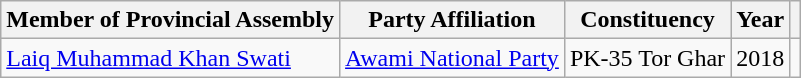<table class="wikitable sortable">
<tr>
<th>Member of Provincial Assembly</th>
<th>Party Affiliation</th>
<th>Constituency</th>
<th>Year</th>
<th></th>
</tr>
<tr>
<td><a href='#'>Laiq Muhammad Khan Swati</a></td>
<td><a href='#'>Awami National Party</a></td>
<td>PK-35 Tor Ghar</td>
<td>2018</td>
<td></td>
</tr>
</table>
